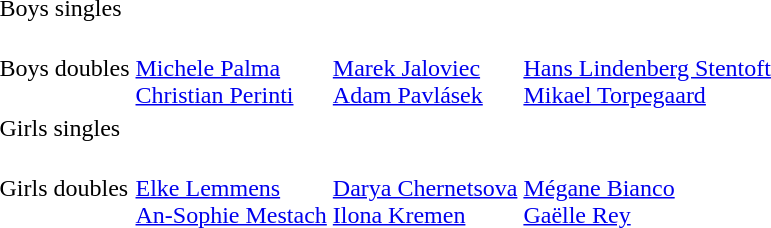<table>
<tr>
<td>Boys singles</td>
<td></td>
<td></td>
<td></td>
</tr>
<tr>
<td>Boys doubles</td>
<td><br><a href='#'>Michele Palma</a><br><a href='#'>Christian Perinti</a></td>
<td><br><a href='#'>Marek Jaloviec</a><br><a href='#'>Adam Pavlásek</a></td>
<td><br><a href='#'>Hans Lindenberg Stentoft</a><br><a href='#'>Mikael Torpegaard</a></td>
</tr>
<tr>
<td>Girls singles</td>
<td></td>
<td></td>
<td></td>
</tr>
<tr>
<td>Girls doubles</td>
<td><br><a href='#'>Elke Lemmens</a><br><a href='#'>An-Sophie Mestach</a></td>
<td><br><a href='#'>Darya Chernetsova</a><br><a href='#'>Ilona Kremen</a></td>
<td><br><a href='#'>Mégane Bianco</a><br><a href='#'>Gaëlle Rey</a></td>
</tr>
</table>
